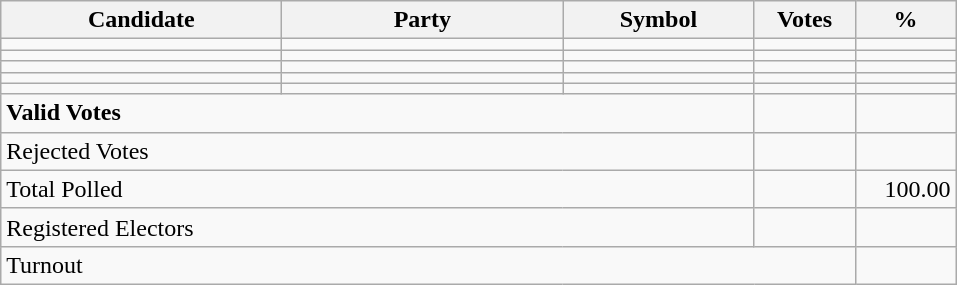<table class="wikitable" border="1" style="text-align:right;">
<tr>
<th align=left width="180">Candidate</th>
<th align=left width="180">Party</th>
<th align=left width="120">Symbol</th>
<th align=left width="60">Votes</th>
<th align=left width="60">%</th>
</tr>
<tr>
<td align=left></td>
<td align=left></td>
<td align=left></td>
<td align=right></td>
<td align=right></td>
</tr>
<tr>
<td align=left></td>
<td align=left></td>
<td align=left></td>
<td align=right></td>
<td align=right></td>
</tr>
<tr>
<td align=left></td>
<td align=left></td>
<td align=left></td>
<td align=right></td>
<td align=right></td>
</tr>
<tr>
<td align=left></td>
<td align=left></td>
<td align=left></td>
<td align=right></td>
<td align=right></td>
</tr>
<tr>
<td align=left></td>
<td align=left></td>
<td align=left></td>
<td align=right></td>
<td align=right></td>
</tr>
<tr>
<td align=left colspan=3><strong>Valid Votes</strong></td>
<td align=right><strong> </strong></td>
<td align=right><strong> </strong></td>
</tr>
<tr>
<td align=left colspan=3>Rejected Votes</td>
<td align=right></td>
<td align=right></td>
</tr>
<tr>
<td align=left colspan=3>Total Polled</td>
<td align=right></td>
<td align=right>100.00</td>
</tr>
<tr>
<td align=left colspan=3>Registered Electors</td>
<td align=right></td>
<td></td>
</tr>
<tr>
<td align=left colspan=4>Turnout</td>
<td align=right></td>
</tr>
</table>
